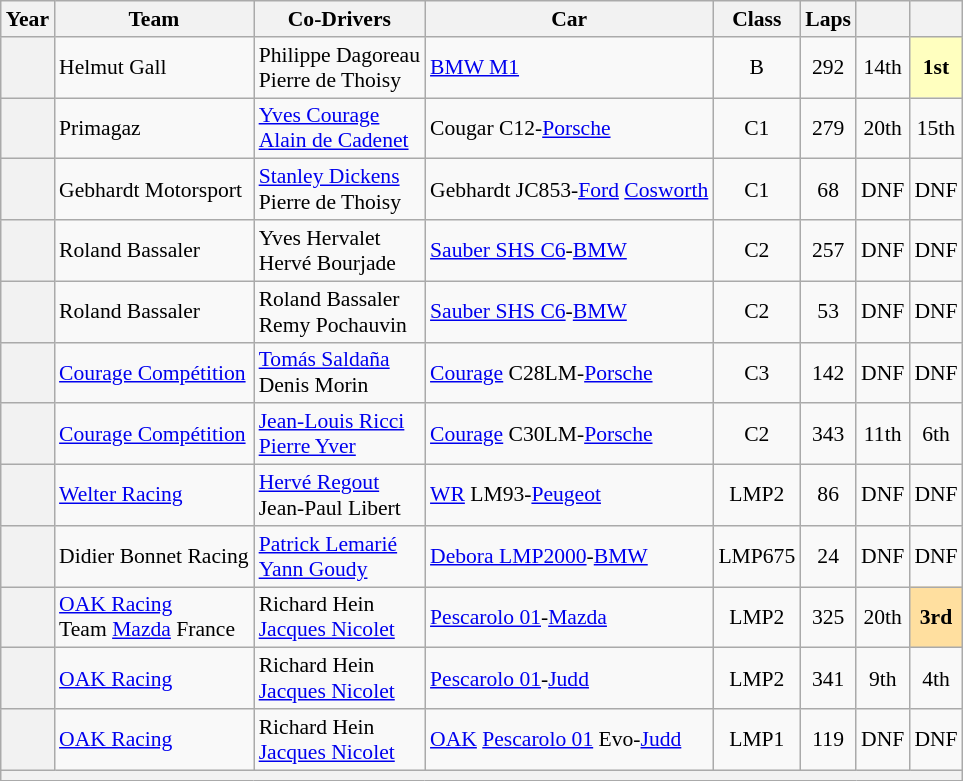<table class="wikitable" style="text-align:center; font-size:90%">
<tr>
<th>Year</th>
<th>Team</th>
<th>Co-Drivers</th>
<th>Car</th>
<th>Class</th>
<th>Laps</th>
<th></th>
<th></th>
</tr>
<tr>
<th></th>
<td align="left"> Helmut Gall</td>
<td align="left"> Philippe Dagoreau<br> Pierre de Thoisy</td>
<td align="left"><a href='#'>BMW M1</a></td>
<td>B</td>
<td>292</td>
<td>14th</td>
<td style="background:#FFFFBF;"><strong>1st</strong></td>
</tr>
<tr>
<th></th>
<td align="left"> Primagaz</td>
<td align="left"> <a href='#'>Yves Courage</a><br> <a href='#'>Alain de Cadenet</a></td>
<td align="left">Cougar C12-<a href='#'>Porsche</a></td>
<td>C1</td>
<td>279</td>
<td>20th</td>
<td>15th</td>
</tr>
<tr>
<th></th>
<td align="left"> Gebhardt Motorsport</td>
<td align="left"> <a href='#'>Stanley Dickens</a><br> Pierre de Thoisy</td>
<td align="left">Gebhardt JC853-<a href='#'>Ford</a> <a href='#'>Cosworth</a></td>
<td>C1</td>
<td>68</td>
<td>DNF</td>
<td>DNF</td>
</tr>
<tr>
<th></th>
<td align="left"> Roland Bassaler</td>
<td align="left"> Yves Hervalet<br> Hervé Bourjade</td>
<td align="left"><a href='#'>Sauber SHS C6</a>-<a href='#'>BMW</a></td>
<td>C2</td>
<td>257</td>
<td>DNF</td>
<td>DNF</td>
</tr>
<tr>
<th></th>
<td align="left"> Roland Bassaler</td>
<td align="left"> Roland Bassaler<br> Remy Pochauvin</td>
<td align="left"><a href='#'>Sauber SHS C6</a>-<a href='#'>BMW</a></td>
<td>C2</td>
<td>53</td>
<td>DNF</td>
<td>DNF</td>
</tr>
<tr>
<th></th>
<td align="left"> <a href='#'>Courage Compétition</a></td>
<td align="left"> <a href='#'>Tomás Saldaña</a><br> Denis Morin</td>
<td align="left"><a href='#'>Courage</a> C28LM-<a href='#'>Porsche</a></td>
<td>C3</td>
<td>142</td>
<td>DNF</td>
<td>DNF</td>
</tr>
<tr>
<th></th>
<td align="left"> <a href='#'>Courage Compétition</a></td>
<td align="left"> <a href='#'>Jean-Louis Ricci</a><br> <a href='#'>Pierre Yver</a></td>
<td align="left"><a href='#'>Courage</a> C30LM-<a href='#'>Porsche</a></td>
<td>C2</td>
<td>343</td>
<td>11th</td>
<td>6th</td>
</tr>
<tr>
<th></th>
<td align="left"> <a href='#'>Welter Racing</a></td>
<td align="left"> <a href='#'>Hervé Regout</a><br> Jean-Paul Libert</td>
<td align="left"><a href='#'>WR</a> LM93-<a href='#'>Peugeot</a></td>
<td>LMP2</td>
<td>86</td>
<td>DNF</td>
<td>DNF</td>
</tr>
<tr>
<th></th>
<td align="left"> Didier Bonnet Racing</td>
<td align="left"> <a href='#'>Patrick Lemarié</a><br> <a href='#'>Yann Goudy</a></td>
<td align="left"><a href='#'>Debora LMP2000</a>-<a href='#'>BMW</a></td>
<td>LMP675</td>
<td>24</td>
<td>DNF</td>
<td>DNF</td>
</tr>
<tr>
<th></th>
<td align="left"> <a href='#'>OAK Racing</a><br> Team <a href='#'>Mazda</a> France</td>
<td align="left"> Richard Hein<br> <a href='#'>Jacques Nicolet</a></td>
<td align="left"><a href='#'>Pescarolo 01</a>-<a href='#'>Mazda</a></td>
<td>LMP2</td>
<td>325</td>
<td>20th</td>
<td style="background:#FFDF9F;"><strong>3rd</strong></td>
</tr>
<tr>
<th></th>
<td align="left"> <a href='#'>OAK Racing</a></td>
<td align="left"> Richard Hein<br> <a href='#'>Jacques Nicolet</a></td>
<td align="left"><a href='#'>Pescarolo 01</a>-<a href='#'>Judd</a></td>
<td>LMP2</td>
<td>341</td>
<td>9th</td>
<td>4th</td>
</tr>
<tr>
<th></th>
<td align="left"> <a href='#'>OAK Racing</a></td>
<td align="left"> Richard Hein<br> <a href='#'>Jacques Nicolet</a></td>
<td align="left"><a href='#'>OAK</a> <a href='#'>Pescarolo 01</a> Evo-<a href='#'>Judd</a></td>
<td>LMP1</td>
<td>119</td>
<td>DNF</td>
<td>DNF</td>
</tr>
<tr>
<th colspan="8"></th>
</tr>
</table>
